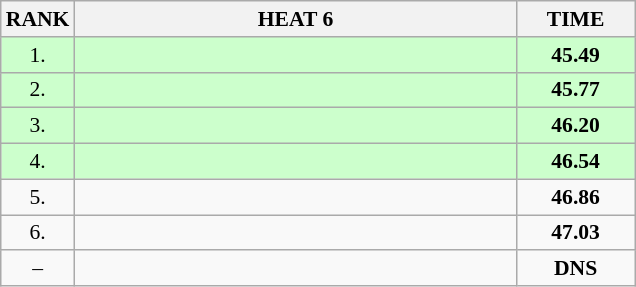<table class="wikitable" style="border-collapse: collapse; font-size: 90%;">
<tr>
<th>RANK</th>
<th style="width: 20em">HEAT 6</th>
<th style="width: 5em">TIME</th>
</tr>
<tr style="background:#ccffcc;">
<td align="center">1.</td>
<td></td>
<td align="center"><strong>45.49</strong></td>
</tr>
<tr style="background:#ccffcc;">
<td align="center">2.</td>
<td></td>
<td align="center"><strong>45.77</strong></td>
</tr>
<tr style="background:#ccffcc;">
<td align="center">3.</td>
<td></td>
<td align="center"><strong>46.20</strong></td>
</tr>
<tr style="background:#ccffcc;">
<td align="center">4.</td>
<td></td>
<td align="center"><strong>46.54</strong></td>
</tr>
<tr>
<td align="center">5.</td>
<td></td>
<td align="center"><strong>46.86</strong></td>
</tr>
<tr>
<td align="center">6.</td>
<td></td>
<td align="center"><strong>47.03</strong></td>
</tr>
<tr>
<td align="center">–</td>
<td></td>
<td align="center"><strong>DNS</strong></td>
</tr>
</table>
